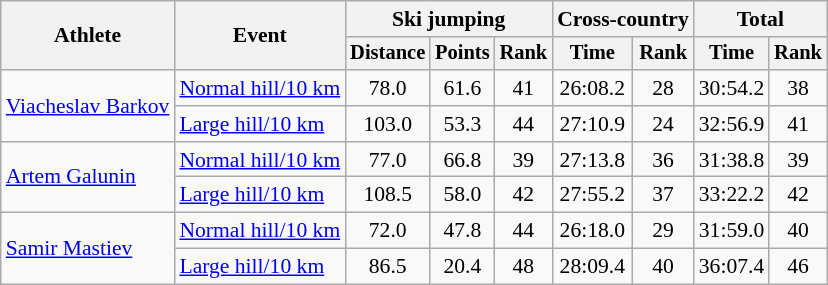<table class=wikitable style="text-align:center; font-size:90%">
<tr>
<th rowspan=2>Athlete</th>
<th rowspan=2>Event</th>
<th colspan=3>Ski jumping</th>
<th colspan=2>Cross-country</th>
<th colspan=2>Total</th>
</tr>
<tr style="font-size:95%">
<th>Distance</th>
<th>Points</th>
<th>Rank</th>
<th>Time</th>
<th>Rank</th>
<th>Time</th>
<th>Rank</th>
</tr>
<tr>
<td rowspan=2 align=left><a href='#'>Viacheslav Barkov</a></td>
<td align=left><a href='#'>Normal hill/10 km</a></td>
<td>78.0</td>
<td>61.6</td>
<td>41</td>
<td>26:08.2</td>
<td>28</td>
<td>30:54.2</td>
<td>38</td>
</tr>
<tr>
<td align=left><a href='#'>Large hill/10 km</a></td>
<td>103.0</td>
<td>53.3</td>
<td>44</td>
<td>27:10.9</td>
<td>24</td>
<td>32:56.9</td>
<td>41</td>
</tr>
<tr>
<td rowspan=2 align=left><a href='#'>Artem Galunin</a></td>
<td align=left><a href='#'>Normal hill/10 km</a></td>
<td>77.0</td>
<td>66.8</td>
<td>39</td>
<td>27:13.8</td>
<td>36</td>
<td>31:38.8</td>
<td>39</td>
</tr>
<tr>
<td align=left><a href='#'>Large hill/10 km</a></td>
<td>108.5</td>
<td>58.0</td>
<td>42</td>
<td>27:55.2</td>
<td>37</td>
<td>33:22.2</td>
<td>42</td>
</tr>
<tr>
<td rowspan=2 align=left><a href='#'>Samir Mastiev</a></td>
<td align=left><a href='#'>Normal hill/10 km</a></td>
<td>72.0</td>
<td>47.8</td>
<td>44</td>
<td>26:18.0</td>
<td>29</td>
<td>31:59.0</td>
<td>40</td>
</tr>
<tr>
<td align=left><a href='#'>Large hill/10 km</a></td>
<td>86.5</td>
<td>20.4</td>
<td>48</td>
<td>28:09.4</td>
<td>40</td>
<td>36:07.4</td>
<td>46</td>
</tr>
</table>
